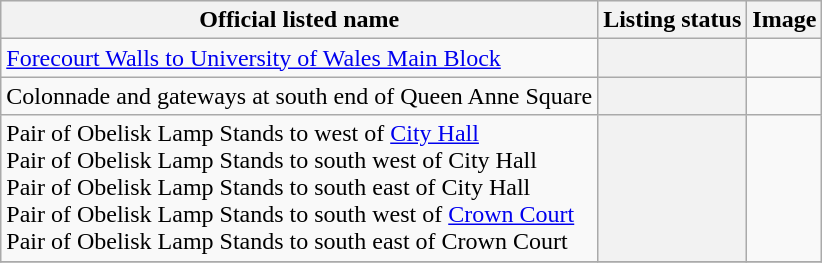<table class="wikitable sortable" style="font-size: 100%">
<tr style="background:#efefef">
<th>Official listed name</th>
<th>Listing status</th>
<th>Image</th>
</tr>
<tr>
<td><a href='#'>Forecourt Walls to University of Wales Main Block</a></td>
<th></th>
<td></td>
</tr>
<tr>
<td>Colonnade and gateways at south end of Queen Anne Square</td>
<th></th>
<td></td>
</tr>
<tr>
<td>Pair of Obelisk Lamp Stands to west of <a href='#'>City Hall</a><br>Pair of Obelisk Lamp Stands to south west of City Hall<br>Pair of Obelisk Lamp Stands to south east of City Hall<br>Pair of Obelisk Lamp Stands to south west of <a href='#'>Crown Court</a><br>Pair of Obelisk Lamp Stands to south east of Crown Court<br></td>
<th></th>
<td></td>
</tr>
<tr>
</tr>
</table>
